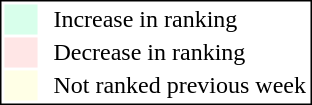<table style="border:1px solid black; float:right;">
<tr>
<td style="background:#D8FFEB; width:20px;"></td>
<td> </td>
<td>Increase in ranking</td>
</tr>
<tr>
<td style="background:#FFE6E6; width:20px;"></td>
<td> </td>
<td>Decrease in ranking</td>
</tr>
<tr>
<td style="background:#FFFFE6; width:20px;"></td>
<td> </td>
<td>Not ranked previous week</td>
</tr>
</table>
